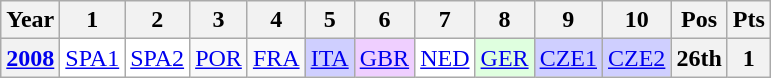<table class="wikitable" style="text-align:center">
<tr>
<th>Year</th>
<th>1</th>
<th>2</th>
<th>3</th>
<th>4</th>
<th>5</th>
<th>6</th>
<th>7</th>
<th>8</th>
<th>9</th>
<th>10</th>
<th>Pos</th>
<th>Pts</th>
</tr>
<tr>
<th><a href='#'>2008</a></th>
<td style="background:#FFFFFF;"><a href='#'>SPA1</a><br></td>
<td style="background:#FFFFFF;"><a href='#'>SPA2</a><br></td>
<td style="background:#;"><a href='#'>POR</a></td>
<td style="background:#;"><a href='#'>FRA</a></td>
<td style="background:#CFCFFF;"><a href='#'>ITA</a><br></td>
<td style="background:#EFCFFF;"><a href='#'>GBR</a><br></td>
<td style="background:#FFFFFF;"><a href='#'>NED</a><br></td>
<td style="background:#DFFFDF;"><a href='#'>GER</a><br></td>
<td style="background:#CFCFFF;"><a href='#'>CZE1</a><br></td>
<td style="background:#CFCFFF;"><a href='#'>CZE2</a><br></td>
<th>26th</th>
<th>1</th>
</tr>
</table>
